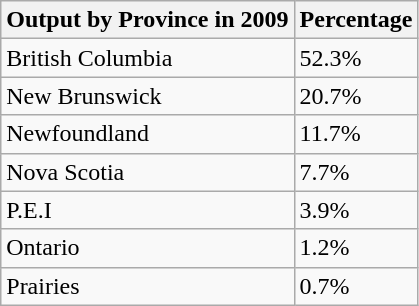<table class="wikitable">
<tr>
<th>Output by Province in 2009</th>
<th>Percentage</th>
</tr>
<tr>
<td>British Columbia</td>
<td>52.3%</td>
</tr>
<tr>
<td>New Brunswick</td>
<td>20.7%</td>
</tr>
<tr>
<td>Newfoundland</td>
<td>11.7%</td>
</tr>
<tr>
<td>Nova Scotia</td>
<td>7.7%</td>
</tr>
<tr>
<td>P.E.I</td>
<td>3.9%</td>
</tr>
<tr>
<td>Ontario</td>
<td>1.2%</td>
</tr>
<tr>
<td>Prairies</td>
<td>0.7%</td>
</tr>
</table>
